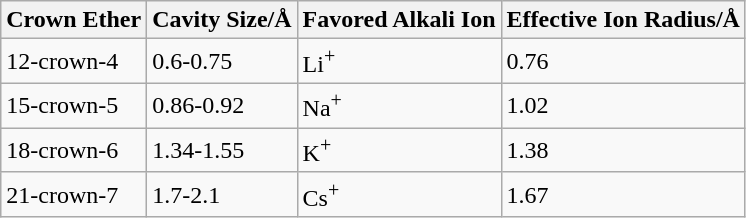<table class="wikitable">
<tr>
<th>Crown Ether</th>
<th>Cavity Size/Å</th>
<th>Favored Alkali Ion</th>
<th>Effective Ion Radius/Å</th>
</tr>
<tr>
<td>12-crown-4</td>
<td>0.6-0.75</td>
<td>Li<sup>+</sup></td>
<td>0.76</td>
</tr>
<tr>
<td>15-crown-5</td>
<td>0.86-0.92</td>
<td>Na<sup>+</sup></td>
<td>1.02</td>
</tr>
<tr>
<td>18-crown-6</td>
<td>1.34-1.55</td>
<td>K<sup>+</sup></td>
<td>1.38</td>
</tr>
<tr>
<td>21-crown-7</td>
<td>1.7-2.1</td>
<td>Cs<sup>+</sup></td>
<td>1.67</td>
</tr>
</table>
